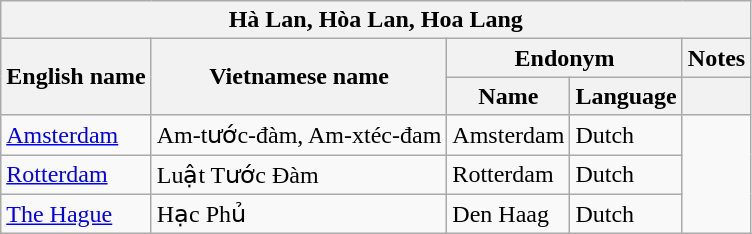<table class="wikitable sortable">
<tr>
<th colspan="5"> Hà Lan, Hòa Lan, Hoa Lang</th>
</tr>
<tr>
<th rowspan="2">English name</th>
<th rowspan="2">Vietnamese name</th>
<th colspan="2">Endonym</th>
<th>Notes</th>
</tr>
<tr>
<th>Name</th>
<th>Language</th>
<th></th>
</tr>
<tr>
<td><a href='#'>Amsterdam</a></td>
<td>Am-tước-đàm, Am-xtéc-đam</td>
<td>Amsterdam</td>
<td>Dutch</td>
</tr>
<tr>
<td><a href='#'>Rotterdam</a></td>
<td>Luật Tước Đàm</td>
<td>Rotterdam</td>
<td>Dutch</td>
</tr>
<tr>
<td><a href='#'>The Hague</a></td>
<td>Hạc Phủ</td>
<td>Den Haag</td>
<td>Dutch</td>
</tr>
</table>
